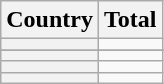<table class="sortable wikitable plainrowheaders">
<tr>
<th scope="col">Country</th>
<th scope="col">Total</th>
</tr>
<tr>
<th scope="row"></th>
<td style="text-align:center;"></td>
</tr>
<tr>
</tr>
<tr>
<th scope="row"></th>
<td style="text-align:center;"></td>
</tr>
<tr>
<th scope="row"></th>
<td style="text-align:center;"></td>
</tr>
<tr>
<th scope="row"></th>
<td style="text-align:center;"></td>
</tr>
</table>
